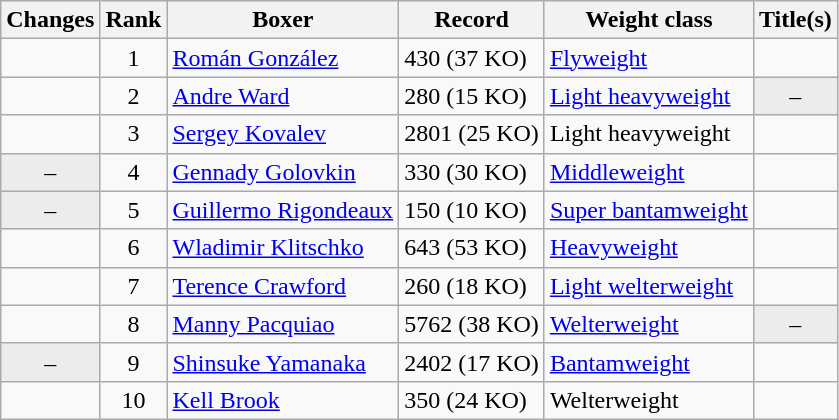<table class="wikitable ">
<tr>
<th>Changes</th>
<th>Rank</th>
<th>Boxer</th>
<th>Record</th>
<th>Weight class</th>
<th>Title(s)</th>
</tr>
<tr>
<td align=center></td>
<td align=center>1</td>
<td><a href='#'>Román González</a></td>
<td>430 (37 KO)</td>
<td><a href='#'>Flyweight</a></td>
<td></td>
</tr>
<tr>
<td align=center></td>
<td align=center>2</td>
<td><a href='#'>Andre Ward</a></td>
<td>280 (15 KO)</td>
<td><a href='#'>Light heavyweight</a></td>
<td align=center bgcolor=#ECECEC data-sort-value="Z">–</td>
</tr>
<tr>
<td align=center></td>
<td align=center>3</td>
<td><a href='#'>Sergey Kovalev</a></td>
<td>2801 (25 KO)</td>
<td>Light heavyweight</td>
<td></td>
</tr>
<tr>
<td align=center bgcolor=#ECECEC>–</td>
<td align=center>4</td>
<td><a href='#'>Gennady Golovkin</a></td>
<td>330 (30 KO)</td>
<td><a href='#'>Middleweight</a></td>
<td></td>
</tr>
<tr>
<td align=center bgcolor=#ECECEC>–</td>
<td align=center>5</td>
<td><a href='#'>Guillermo Rigondeaux</a></td>
<td>150 (10 KO)</td>
<td><a href='#'>Super bantamweight</a></td>
<td></td>
</tr>
<tr>
<td align=center></td>
<td align=center>6</td>
<td><a href='#'>Wladimir Klitschko</a></td>
<td>643 (53 KO)</td>
<td><a href='#'>Heavyweight</a></td>
<td></td>
</tr>
<tr>
<td align=center></td>
<td align=center>7</td>
<td><a href='#'>Terence Crawford</a></td>
<td>260 (18 KO)</td>
<td><a href='#'>Light welterweight</a></td>
<td></td>
</tr>
<tr>
<td align=center></td>
<td align=center>8</td>
<td><a href='#'>Manny Pacquiao</a></td>
<td>5762 (38 KO)</td>
<td><a href='#'>Welterweight</a></td>
<td align=center bgcolor=#ECECEC data-sort-value="Z">–</td>
</tr>
<tr>
<td align=center bgcolor=#ECECEC>–</td>
<td align=center>9</td>
<td><a href='#'>Shinsuke Yamanaka</a></td>
<td>2402 (17 KO)</td>
<td><a href='#'>Bantamweight</a></td>
<td></td>
</tr>
<tr>
<td align=center></td>
<td align=center>10</td>
<td><a href='#'>Kell Brook</a></td>
<td>350 (24 KO)</td>
<td>Welterweight</td>
<td></td>
</tr>
</table>
